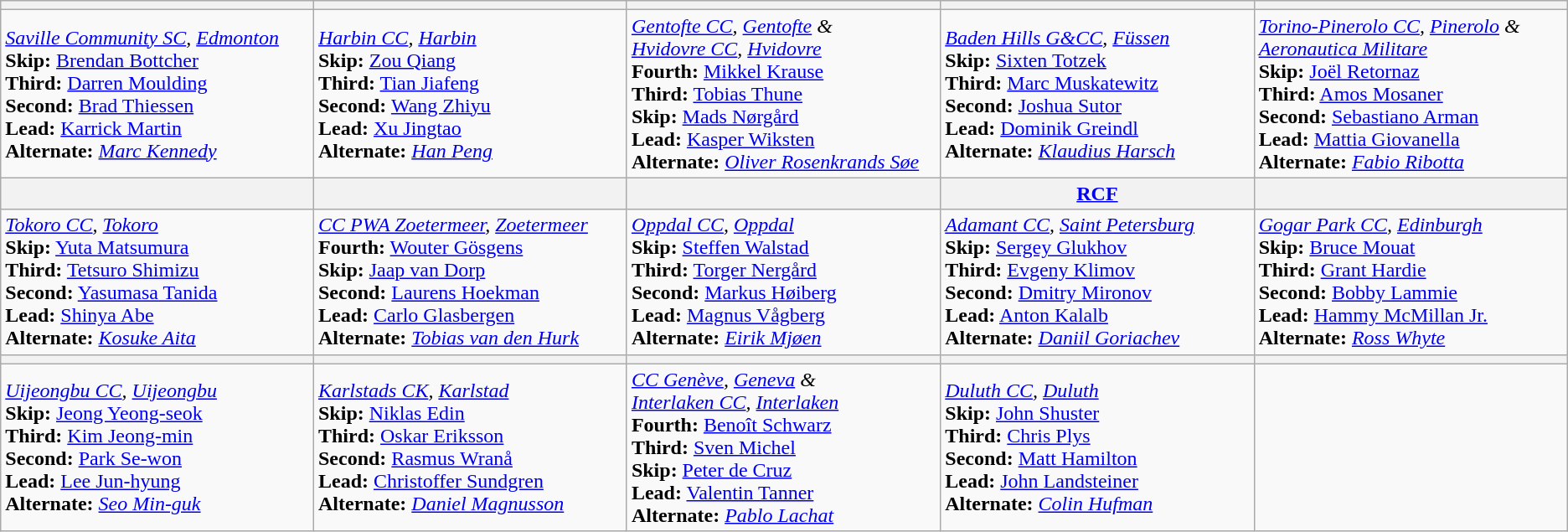<table class=wikitable>
<tr>
<th width=250></th>
<th width=250></th>
<th width=250></th>
<th width=250></th>
<th width=250></th>
</tr>
<tr>
<td><em><a href='#'>Saville Community SC</a>, <a href='#'>Edmonton</a></em><br><strong>Skip:</strong> <a href='#'>Brendan Bottcher</a><br>
<strong>Third:</strong> <a href='#'>Darren Moulding</a><br>
<strong>Second:</strong> <a href='#'>Brad Thiessen</a><br>
<strong>Lead:</strong> <a href='#'>Karrick Martin</a><br>
<strong>Alternate:</strong> <em><a href='#'>Marc Kennedy</a></em></td>
<td><em><a href='#'>Harbin CC</a>, <a href='#'>Harbin</a></em><br><strong>Skip:</strong> <a href='#'>Zou Qiang</a><br>
<strong>Third:</strong> <a href='#'>Tian Jiafeng</a><br>
<strong>Second:</strong> <a href='#'>Wang Zhiyu</a><br>
<strong>Lead:</strong> <a href='#'>Xu Jingtao</a><br>
<strong>Alternate:</strong> <em><a href='#'>Han Peng</a></em></td>
<td><em><a href='#'>Gentofte CC</a>, <a href='#'>Gentofte</a> & <br> <a href='#'>Hvidovre CC</a>, <a href='#'>Hvidovre</a></em><br><strong>Fourth:</strong> <a href='#'>Mikkel Krause</a><br>
<strong>Third:</strong> <a href='#'>Tobias Thune</a><br>
<strong>Skip:</strong> <a href='#'>Mads Nørgård</a><br>
<strong>Lead:</strong> <a href='#'>Kasper Wiksten</a><br>
<strong>Alternate:</strong> <em><a href='#'>Oliver Rosenkrands Søe</a></em></td>
<td><em><a href='#'>Baden Hills G&CC</a>, <a href='#'>Füssen</a></em><br><strong>Skip:</strong> <a href='#'>Sixten Totzek</a><br>
<strong>Third:</strong> <a href='#'>Marc Muskatewitz</a><br>
<strong>Second:</strong> <a href='#'>Joshua Sutor</a><br>
<strong>Lead:</strong> <a href='#'>Dominik Greindl</a><br>
<strong>Alternate:</strong> <em><a href='#'>Klaudius Harsch</a></em></td>
<td><em><a href='#'>Torino-Pinerolo CC</a>, <a href='#'>Pinerolo</a> & <br> <a href='#'>Aeronautica Militare</a> </em><br><strong>Skip:</strong> <a href='#'>Joël Retornaz</a><br>
<strong>Third:</strong> <a href='#'>Amos Mosaner</a><br>
<strong>Second:</strong> <a href='#'>Sebastiano Arman</a><br>
<strong>Lead:</strong> <a href='#'>Mattia Giovanella</a><br>
<strong>Alternate:</strong> <em><a href='#'>Fabio Ribotta</a></em></td>
</tr>
<tr>
<th width=250></th>
<th width=250></th>
<th width=250></th>
<th width=250> <a href='#'>RCF</a></th>
<th width=250></th>
</tr>
<tr>
<td><em><a href='#'>Tokoro CC</a>, <a href='#'>Tokoro</a></em><br><strong>Skip:</strong> <a href='#'>Yuta Matsumura</a><br>
<strong>Third:</strong> <a href='#'>Tetsuro Shimizu</a><br>
<strong>Second:</strong> <a href='#'>Yasumasa Tanida</a><br>
<strong>Lead:</strong> <a href='#'>Shinya Abe</a><br>
<strong>Alternate:</strong> <em><a href='#'>Kosuke Aita</a></em></td>
<td><em><a href='#'>CC PWA Zoetermeer</a>, <a href='#'>Zoetermeer</a></em><br><strong>Fourth:</strong> <a href='#'>Wouter Gösgens</a><br>
<strong>Skip:</strong> <a href='#'>Jaap van Dorp</a><br>
<strong>Second:</strong> <a href='#'>Laurens Hoekman</a><br>
<strong>Lead:</strong> <a href='#'>Carlo Glasbergen</a><br>
<strong>Alternate:</strong> <em><a href='#'>Tobias van den Hurk</a></em></td>
<td><em><a href='#'>Oppdal CC</a>, <a href='#'>Oppdal</a></em><br><strong>Skip:</strong> <a href='#'>Steffen Walstad</a><br>
<strong>Third:</strong> <a href='#'>Torger Nergård</a><br>
<strong>Second:</strong> <a href='#'>Markus Høiberg</a><br>
<strong>Lead:</strong> <a href='#'>Magnus Vågberg</a><br>
<strong>Alternate:</strong> <em><a href='#'>Eirik Mjøen</a></em></td>
<td><em><a href='#'>Adamant CC</a>, <a href='#'>Saint Petersburg</a></em><br><strong>Skip:</strong> <a href='#'>Sergey Glukhov</a><br>
<strong>Third:</strong> <a href='#'>Evgeny Klimov</a><br> 
<strong>Second:</strong> <a href='#'>Dmitry Mironov</a><br> 
<strong>Lead:</strong> <a href='#'>Anton Kalalb</a><br>
<strong>Alternate:</strong> <em><a href='#'>Daniil Goriachev</a></em></td>
<td><em><a href='#'>Gogar Park CC</a>, <a href='#'>Edinburgh</a></em><br><strong>Skip:</strong> <a href='#'>Bruce Mouat</a><br>
<strong>Third:</strong> <a href='#'>Grant Hardie</a><br>
<strong>Second:</strong> <a href='#'>Bobby Lammie</a><br>
<strong>Lead:</strong> <a href='#'>Hammy McMillan Jr.</a><br>
<strong>Alternate:</strong> <em><a href='#'>Ross Whyte</a></em></td>
</tr>
<tr>
<th width=250></th>
<th width=250></th>
<th width=250></th>
<th width=250></th>
<th width=250></th>
</tr>
<tr>
<td><em><a href='#'>Uijeongbu CC</a>, <a href='#'>Uijeongbu</a></em><br><strong>Skip:</strong> <a href='#'>Jeong Yeong-seok</a><br>
<strong>Third:</strong> <a href='#'>Kim Jeong-min</a><br>
<strong>Second:</strong> <a href='#'>Park Se-won</a><br>
<strong>Lead:</strong> <a href='#'>Lee Jun-hyung</a><br>
<strong>Alternate:</strong> <em><a href='#'>Seo Min-guk</a></em></td>
<td><em><a href='#'>Karlstads CK</a>, <a href='#'>Karlstad</a></em><br><strong>Skip:</strong> <a href='#'>Niklas Edin</a><br>
<strong>Third:</strong> <a href='#'>Oskar Eriksson</a><br>
<strong>Second:</strong> <a href='#'>Rasmus Wranå</a><br>
<strong>Lead:</strong> <a href='#'>Christoffer Sundgren</a><br>
<strong>Alternate:</strong> <em><a href='#'>Daniel Magnusson</a></em></td>
<td><em><a href='#'>CC Genève</a>, <a href='#'>Geneva</a> & <br> <a href='#'>Interlaken CC</a>, <a href='#'>Interlaken</a></em><br><strong>Fourth:</strong> <a href='#'>Benoît Schwarz</a><br>
<strong>Third:</strong> <a href='#'>Sven Michel</a><br>
<strong>Skip:</strong> <a href='#'>Peter de Cruz</a><br>
<strong>Lead:</strong> <a href='#'>Valentin Tanner</a><br>
<strong>Alternate:</strong> <em><a href='#'>Pablo Lachat</a></em></td>
<td><em><a href='#'>Duluth CC</a>, <a href='#'>Duluth</a></em><br><strong>Skip:</strong> <a href='#'>John Shuster</a><br>
<strong>Third:</strong> <a href='#'>Chris Plys</a><br>
<strong>Second:</strong> <a href='#'>Matt Hamilton</a><br>
<strong>Lead:</strong> <a href='#'>John Landsteiner</a><br>
<strong>Alternate:</strong> <em><a href='#'>Colin Hufman</a></em></td>
<td></td>
</tr>
</table>
